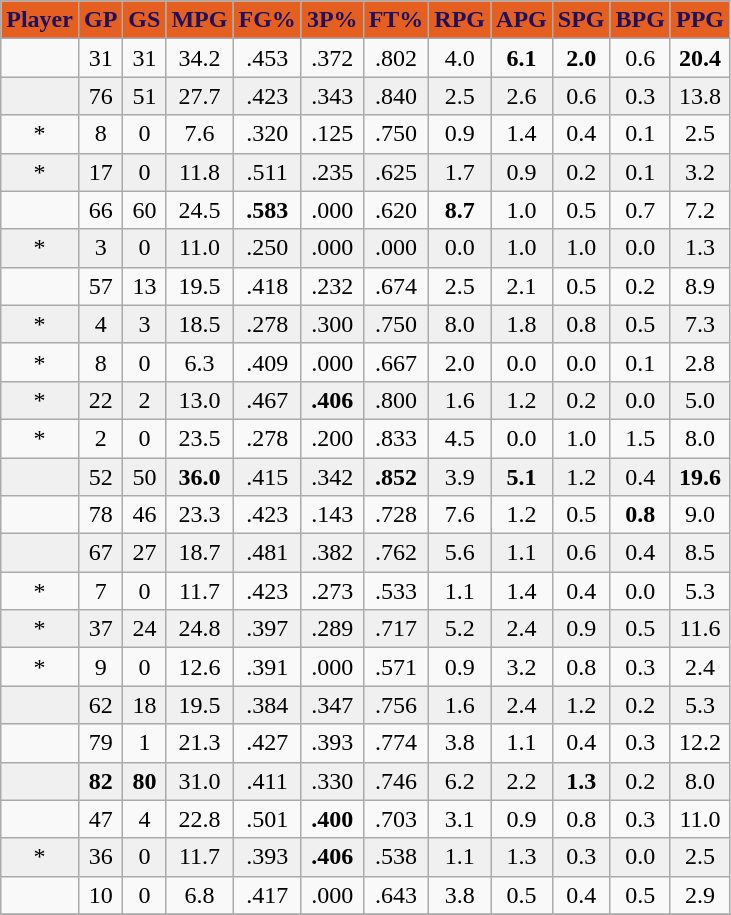<table class="wikitable sortable" style="text-align:right;">
<tr>
<th style="background:#E56020; color:#1D1160">Player</th>
<th style="background:#E56020; color:#1D1160">GP</th>
<th style="background:#E56020; color:#1D1160">GS</th>
<th style="background:#E56020; color:#1D1160">MPG</th>
<th style="background:#E56020; color:#1D1160">FG%</th>
<th style="background:#E56020; color:#1D1160">3P%</th>
<th style="background:#E56020; color:#1D1160">FT%</th>
<th style="background:#E56020; color:#1D1160">RPG</th>
<th style="background:#E56020; color:#1D1160">APG</th>
<th style="background:#E56020; color:#1D1160">SPG</th>
<th style="background:#E56020; color:#1D1160">BPG</th>
<th style="background:#E56020; color:#1D1160">PPG</th>
</tr>
<tr align="center" bgcolor="">
<td><strong></strong></td>
<td>31</td>
<td>31</td>
<td>34.2</td>
<td>.453</td>
<td>.372</td>
<td>.802</td>
<td>4.0</td>
<td><strong>6.1</strong></td>
<td><strong>2.0</strong></td>
<td>0.6</td>
<td><strong>20.4</strong></td>
</tr>
<tr align="center" bgcolor="#f0f0f0">
<td><strong></strong></td>
<td>76</td>
<td>51</td>
<td>27.7</td>
<td>.423</td>
<td>.343</td>
<td>.840</td>
<td>2.5</td>
<td>2.6</td>
<td>0.6</td>
<td>0.3</td>
<td>13.8</td>
</tr>
<tr align="center" bgcolor="">
<td><strong></strong>*</td>
<td>8</td>
<td>0</td>
<td>7.6</td>
<td>.320</td>
<td>.125</td>
<td>.750</td>
<td>0.9</td>
<td>1.4</td>
<td>0.4</td>
<td>0.1</td>
<td>2.5</td>
</tr>
<tr align="center" bgcolor="#f0f0f0">
<td><strong></strong>*</td>
<td>17</td>
<td>0</td>
<td>11.8</td>
<td>.511</td>
<td>.235</td>
<td>.625</td>
<td>1.7</td>
<td>0.9</td>
<td>0.2</td>
<td>0.1</td>
<td>3.2</td>
</tr>
<tr align="center" bgcolor="">
<td><strong></strong></td>
<td>66</td>
<td>60</td>
<td>24.5</td>
<td><strong>.583</strong></td>
<td>.000</td>
<td>.620</td>
<td><strong>8.7</strong></td>
<td>1.0</td>
<td>0.5</td>
<td>0.7</td>
<td>7.2</td>
</tr>
<tr align="center" bgcolor="#f0f0f0">
<td><strong></strong>*</td>
<td>3</td>
<td>0</td>
<td>11.0</td>
<td>.250</td>
<td>.000</td>
<td>.000</td>
<td>0.0</td>
<td>1.0</td>
<td>1.0</td>
<td>0.0</td>
<td>1.3</td>
</tr>
<tr align="center" bgcolor="">
<td><strong></strong></td>
<td>57</td>
<td>13</td>
<td>19.5</td>
<td>.418</td>
<td>.232</td>
<td>.674</td>
<td>2.5</td>
<td>2.1</td>
<td>0.5</td>
<td>0.2</td>
<td>8.9</td>
</tr>
<tr align="center" bgcolor="#f0f0f0">
<td><strong></strong>*</td>
<td>4</td>
<td>3</td>
<td>18.5</td>
<td>.278</td>
<td>.300</td>
<td>.750</td>
<td>8.0</td>
<td>1.8</td>
<td>0.8</td>
<td>0.5</td>
<td>7.3</td>
</tr>
<tr align="center" bgcolor="">
<td><strong></strong>*</td>
<td>8</td>
<td>0</td>
<td>6.3</td>
<td>.409</td>
<td>.000</td>
<td>.667</td>
<td>2.0</td>
<td>0.0</td>
<td>0.0</td>
<td>0.1</td>
<td>2.8</td>
</tr>
<tr align="center" bgcolor="#f0f0f0">
<td><strong></strong>*</td>
<td>22</td>
<td>2</td>
<td>13.0</td>
<td>.467</td>
<td><strong>.406</strong></td>
<td>.800</td>
<td>1.6</td>
<td>1.2</td>
<td>0.2</td>
<td>0.0</td>
<td>5.0</td>
</tr>
<tr align="center" bgcolor="">
<td><strong></strong>*</td>
<td>2</td>
<td>0</td>
<td>23.5</td>
<td>.278</td>
<td>.200</td>
<td>.833</td>
<td>4.5</td>
<td>0.0</td>
<td>1.0</td>
<td>1.5</td>
<td>8.0</td>
</tr>
<tr align="center" bgcolor="#f0f0f0">
<td><strong></strong></td>
<td>52</td>
<td>50</td>
<td><strong>36.0</strong></td>
<td>.415</td>
<td>.342</td>
<td><strong>.852</strong></td>
<td>3.9</td>
<td><strong>5.1</strong></td>
<td>1.2</td>
<td>0.4</td>
<td><strong>19.6</strong></td>
</tr>
<tr align="center" bgcolor="">
<td><strong></strong></td>
<td>78</td>
<td>46</td>
<td>23.3</td>
<td>.423</td>
<td>.143</td>
<td>.728</td>
<td>7.6</td>
<td>1.2</td>
<td>0.5</td>
<td><strong>0.8</strong></td>
<td>9.0</td>
</tr>
<tr align="center" bgcolor="#f0f0f0">
<td><strong></strong></td>
<td>67</td>
<td>27</td>
<td>18.7</td>
<td>.481</td>
<td>.382</td>
<td>.762</td>
<td>5.6</td>
<td>1.1</td>
<td>0.6</td>
<td>0.4</td>
<td>8.5</td>
</tr>
<tr align="center" bgcolor="">
<td><strong></strong>*</td>
<td>7</td>
<td>0</td>
<td>11.7</td>
<td>.423</td>
<td>.273</td>
<td>.533</td>
<td>1.1</td>
<td>1.4</td>
<td>0.4</td>
<td>0.0</td>
<td>5.3</td>
</tr>
<tr align="center" bgcolor="#f0f0f0">
<td><strong></strong>*</td>
<td>37</td>
<td>24</td>
<td>24.8</td>
<td>.397</td>
<td>.289</td>
<td>.717</td>
<td>5.2</td>
<td>2.4</td>
<td>0.9</td>
<td>0.5</td>
<td>11.6</td>
</tr>
<tr align="center" bgcolor="">
<td><strong></strong>*</td>
<td>9</td>
<td>0</td>
<td>12.6</td>
<td>.391</td>
<td>.000</td>
<td>.571</td>
<td>0.9</td>
<td>3.2</td>
<td>0.8</td>
<td>0.3</td>
<td>2.4</td>
</tr>
<tr align="center" bgcolor="#f0f0f0">
<td><strong></strong></td>
<td>62</td>
<td>18</td>
<td>19.5</td>
<td>.384</td>
<td>.347</td>
<td>.756</td>
<td>1.6</td>
<td>2.4</td>
<td>1.2</td>
<td>0.2</td>
<td>5.3</td>
</tr>
<tr align="center" bgcolor="">
<td><strong></strong></td>
<td>79</td>
<td>1</td>
<td>21.3</td>
<td>.427</td>
<td>.393</td>
<td>.774</td>
<td>3.8</td>
<td>1.1</td>
<td>0.4</td>
<td>0.3</td>
<td>12.2</td>
</tr>
<tr align="center" bgcolor="#f0f0f0">
<td><strong></strong></td>
<td><strong>82</strong></td>
<td><strong>80</strong></td>
<td>31.0</td>
<td>.411</td>
<td>.330</td>
<td>.746</td>
<td>6.2</td>
<td>2.2</td>
<td><strong>1.3</strong></td>
<td>0.2</td>
<td>8.0</td>
</tr>
<tr align="center" bgcolor="">
<td><strong></strong></td>
<td>47</td>
<td>4</td>
<td>22.8</td>
<td>.501</td>
<td><strong>.400</strong></td>
<td>.703</td>
<td>3.1</td>
<td>0.9</td>
<td>0.8</td>
<td>0.3</td>
<td>11.0</td>
</tr>
<tr align="center" bgcolor="#f0f0f0">
<td><strong></strong>*</td>
<td>36</td>
<td>0</td>
<td>11.7</td>
<td>.393</td>
<td><strong>.406</strong></td>
<td>.538</td>
<td>1.1</td>
<td>1.3</td>
<td>0.3</td>
<td>0.0</td>
<td>2.5</td>
</tr>
<tr align="center" bgcolor="">
<td><strong></strong></td>
<td>10</td>
<td>0</td>
<td>6.8</td>
<td>.417</td>
<td>.000</td>
<td>.643</td>
<td>3.8</td>
<td>0.5</td>
<td>0.4</td>
<td>0.5</td>
<td>2.9</td>
</tr>
<tr>
</tr>
</table>
